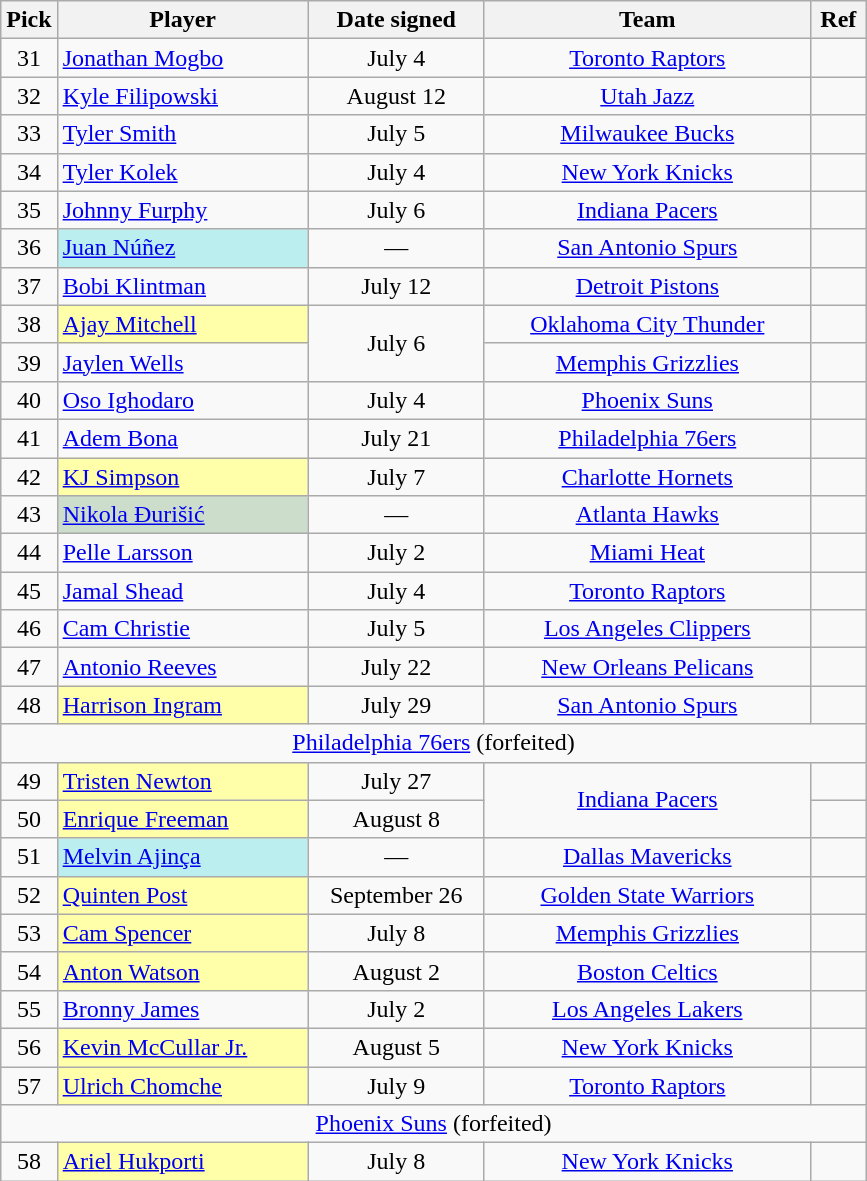<table class="wikitable sortable" style="text-align:left">
<tr>
<th style="width:30px">Pick</th>
<th style="width:160px">Player</th>
<th style="width:110px">Date signed</th>
<th style="width:210px">Team</th>
<th class="unsortable" style="width:30px">Ref</th>
</tr>
<tr>
<td align=center>31</td>
<td><a href='#'>Jonathan Mogbo</a></td>
<td align=center>July 4</td>
<td align=center><a href='#'>Toronto Raptors</a></td>
<td align=center></td>
</tr>
<tr>
<td align=center>32</td>
<td><a href='#'>Kyle Filipowski</a></td>
<td align=center>August 12</td>
<td align=center><a href='#'>Utah Jazz</a></td>
<td align=center></td>
</tr>
<tr>
<td align=center>33</td>
<td><a href='#'>Tyler Smith</a></td>
<td align=center>July 5</td>
<td align=center><a href='#'>Milwaukee Bucks</a></td>
<td align=center></td>
</tr>
<tr>
<td align=center>34</td>
<td><a href='#'>Tyler Kolek</a></td>
<td align=center>July 4</td>
<td align=center><a href='#'>New York Knicks</a><br></td>
<td align=center></td>
</tr>
<tr>
<td align=center>35</td>
<td><a href='#'>Johnny Furphy</a></td>
<td align=center>July 6</td>
<td align=center><a href='#'>Indiana Pacers</a><br></td>
<td align=center></td>
</tr>
<tr>
<td align=center>36</td>
<td style="width:20px; background:#bee;"><a href='#'>Juan Núñez</a></td>
<td align=center>—</td>
<td align=center><a href='#'>San Antonio Spurs</a><br></td>
<td align=center></td>
</tr>
<tr>
<td align=center>37</td>
<td><a href='#'>Bobi Klintman</a></td>
<td align=center>July 12</td>
<td align=center><a href='#'>Detroit Pistons</a><br></td>
<td align=center></td>
</tr>
<tr>
<td align=center>38</td>
<td style="width:20px; background:#ffa;"><a href='#'>Ajay Mitchell</a></td>
<td rowspan=2 align=center>July 6</td>
<td align=center><a href='#'>Oklahoma City Thunder</a><br></td>
<td align=center></td>
</tr>
<tr>
<td align=center>39</td>
<td><a href='#'>Jaylen Wells</a></td>
<td align=center><a href='#'>Memphis Grizzlies</a></td>
<td align=center></td>
</tr>
<tr>
<td align=center>40</td>
<td><a href='#'>Oso Ighodaro</a></td>
<td align=center>July 4</td>
<td align=center><a href='#'>Phoenix Suns</a><br></td>
<td align=center></td>
</tr>
<tr>
<td align=center>41</td>
<td><a href='#'>Adem Bona</a></td>
<td align=center>July 21</td>
<td align=center><a href='#'>Philadelphia 76ers</a></td>
<td align=center></td>
</tr>
<tr>
<td align=center>42</td>
<td style="width:20px; background:#ffa;"><a href='#'>KJ Simpson</a></td>
<td align=center>July 7</td>
<td align=center><a href='#'>Charlotte Hornets</a></td>
<td align=center></td>
</tr>
<tr>
<td align=center>43</td>
<td style="background:#cdc;"><a href='#'>Nikola Đurišić</a></td>
<td align=center>—</td>
<td align=center><a href='#'>Atlanta Hawks</a><br></td>
<td align=center></td>
</tr>
<tr>
<td align=center>44</td>
<td><a href='#'>Pelle Larsson</a></td>
<td align=center>July 2</td>
<td align=center><a href='#'>Miami Heat</a><br></td>
<td align=center></td>
</tr>
<tr>
<td align=center>45</td>
<td><a href='#'>Jamal Shead</a></td>
<td align=center>July 4</td>
<td align=center><a href='#'>Toronto Raptors</a><br></td>
<td align=center></td>
</tr>
<tr>
<td align=center>46</td>
<td><a href='#'>Cam Christie</a></td>
<td align=center>July 5</td>
<td align=center><a href='#'>Los Angeles Clippers</a></td>
<td align=center></td>
</tr>
<tr>
<td align=center>47</td>
<td><a href='#'>Antonio Reeves</a></td>
<td align=center>July 22</td>
<td align=center><a href='#'>New Orleans Pelicans</a><br></td>
<td align=center></td>
</tr>
<tr>
<td align=center>48</td>
<td style="width:20px; background:#ffa;"><a href='#'>Harrison Ingram</a></td>
<td align=center>July 29</td>
<td align=center><a href='#'>San Antonio Spurs</a></td>
<td align=center></td>
</tr>
<tr>
<td align=center colspan=5><a href='#'>Philadelphia 76ers</a> (forfeited)</td>
</tr>
<tr>
<td align=center>49</td>
<td style="width:20px; background:#ffa;"><a href='#'>Tristen Newton</a></td>
<td align=center>July 27</td>
<td rowspan=2 align=center><a href='#'>Indiana Pacers</a></td>
<td align=center></td>
</tr>
<tr>
<td align=center>50</td>
<td style="width:20px; background:#ffa;"><a href='#'>Enrique Freeman</a></td>
<td align=center>August 8</td>
<td align=center></td>
</tr>
<tr>
<td align=center>51</td>
<td style="width:20px; background:#bee;"><a href='#'>Melvin Ajinça</a></td>
<td align=center>—</td>
<td align=center><a href='#'>Dallas Mavericks</a><br></td>
<td align=center></td>
</tr>
<tr>
<td align=center>52</td>
<td style="width:20px; background:#ffa;"><a href='#'>Quinten Post</a></td>
<td align=center>September 26</td>
<td align=center><a href='#'>Golden State Warriors</a><br></td>
<td align=center></td>
</tr>
<tr>
<td align=center>53</td>
<td style="width:20px; background:#ffa;"><a href='#'>Cam Spencer</a></td>
<td align=center>July 8</td>
<td align=center><a href='#'>Memphis Grizzlies</a><br></td>
<td align=center></td>
</tr>
<tr>
<td align=center>54</td>
<td style="width:20px; background:#ffa;"><a href='#'>Anton Watson</a></td>
<td align=center>August 2</td>
<td align=center><a href='#'>Boston Celtics</a></td>
<td align=center></td>
</tr>
<tr>
<td align=center>55</td>
<td><a href='#'>Bronny James</a></td>
<td align=center>July 2</td>
<td align=center><a href='#'>Los Angeles Lakers</a></td>
<td align=center></td>
</tr>
<tr>
<td align=center>56</td>
<td style="width:20px; background:#ffa;"><a href='#'>Kevin McCullar Jr.</a></td>
<td align=center>August 5</td>
<td align=center><a href='#'>New York Knicks</a><br></td>
<td align=center></td>
</tr>
<tr>
<td align=center>57</td>
<td style="width:20px; background:#ffa;"><a href='#'>Ulrich Chomche</a></td>
<td align=center>July 9</td>
<td align=center><a href='#'>Toronto Raptors</a><br></td>
<td align=center></td>
</tr>
<tr>
<td align=center colspan=5><a href='#'>Phoenix Suns</a> (forfeited)</td>
</tr>
<tr>
<td align=center>58</td>
<td style="width:20px; background:#ffa;"><a href='#'>Ariel Hukporti</a></td>
<td align=center>July 8</td>
<td align=center><a href='#'>New York Knicks</a><br></td>
<td align=center></td>
</tr>
</table>
